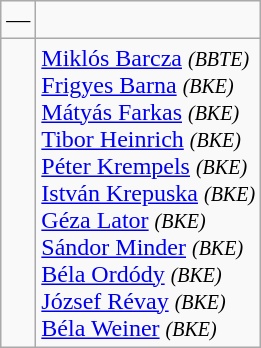<table class="wikitable" style="text-align:center">
<tr>
<td>—</td>
<td align=left></td>
</tr>
<tr>
<td></td>
<td align=left><a href='#'>Miklós Barcza</a> <small><em>(BBTE)</em></small><br><a href='#'>Frigyes Barna</a> <small><em>(BKE)</em></small><br><a href='#'>Mátyás Farkas</a> <small><em>(BKE)</em></small><br><a href='#'>Tibor Heinrich</a> <small><em>(BKE)</em></small><br><a href='#'>Péter Krempels</a> <small><em>(BKE)</em></small><br><a href='#'>István Krepuska</a> <small><em>(BKE)</em></small><br><a href='#'>Géza Lator</a> <small><em>(BKE)</em></small><br><a href='#'>Sándor Minder</a> <small><em>(BKE)</em></small><br><a href='#'>Béla Ordódy</a> <small><em>(BKE)</em></small><br><a href='#'>József Révay</a> <small><em>(BKE)</em></small><br><a href='#'>Béla Weiner</a> <small><em>(BKE)</em></small></td>
</tr>
</table>
